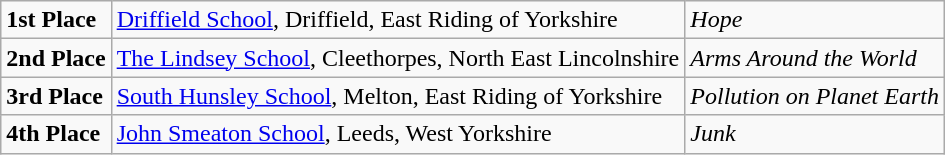<table class="wikitable">
<tr>
<td><strong>1st Place</strong></td>
<td><a href='#'>Driffield School</a>, Driffield, East Riding of Yorkshire</td>
<td><em>Hope</em></td>
</tr>
<tr>
<td><strong>2nd Place</strong></td>
<td><a href='#'>The Lindsey School</a>, Cleethorpes, North East Lincolnshire</td>
<td><em>Arms Around the World</em></td>
</tr>
<tr>
<td><strong>3rd Place</strong></td>
<td><a href='#'>South Hunsley School</a>, Melton, East Riding of Yorkshire</td>
<td><em>Pollution on Planet Earth</em></td>
</tr>
<tr>
<td><strong>4th Place</strong></td>
<td><a href='#'>John Smeaton School</a>, Leeds, West Yorkshire</td>
<td><em>Junk</em></td>
</tr>
</table>
